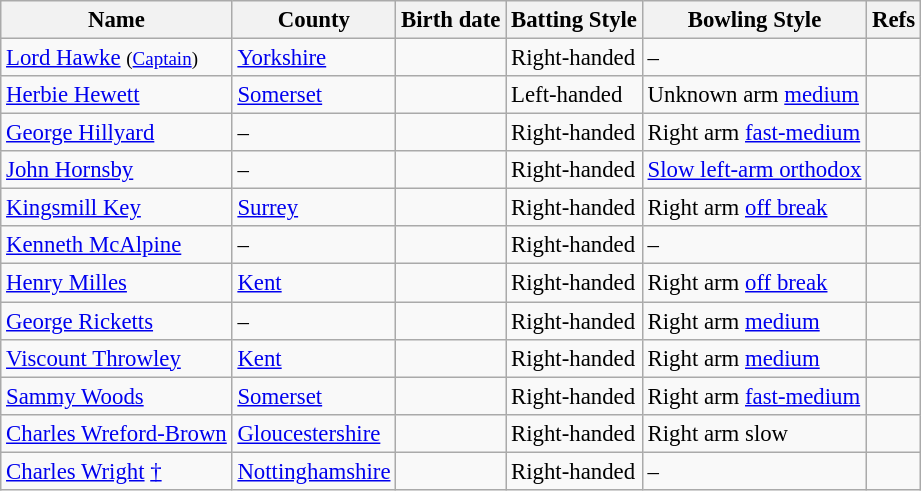<table class="wikitable" style="font-size:95%;">
<tr>
<th>Name</th>
<th>County</th>
<th>Birth date</th>
<th>Batting Style</th>
<th>Bowling Style</th>
<th>Refs</th>
</tr>
<tr>
<td><a href='#'>Lord Hawke</a> <small>(<a href='#'>Captain</a>)</small></td>
<td><a href='#'>Yorkshire</a></td>
<td></td>
<td>Right-handed</td>
<td>–</td>
<td></td>
</tr>
<tr>
<td><a href='#'>Herbie Hewett</a></td>
<td><a href='#'>Somerset</a></td>
<td></td>
<td>Left-handed</td>
<td>Unknown arm <a href='#'>medium</a></td>
<td></td>
</tr>
<tr>
<td><a href='#'>George Hillyard</a></td>
<td>–</td>
<td></td>
<td>Right-handed</td>
<td>Right arm <a href='#'>fast-medium</a></td>
<td></td>
</tr>
<tr>
<td><a href='#'>John Hornsby</a></td>
<td>–</td>
<td></td>
<td>Right-handed</td>
<td><a href='#'>Slow left-arm orthodox</a></td>
<td></td>
</tr>
<tr>
<td><a href='#'>Kingsmill Key</a></td>
<td><a href='#'>Surrey</a></td>
<td></td>
<td>Right-handed</td>
<td>Right arm <a href='#'>off break</a></td>
<td></td>
</tr>
<tr>
<td><a href='#'>Kenneth McAlpine</a></td>
<td>–</td>
<td></td>
<td>Right-handed</td>
<td>–</td>
<td></td>
</tr>
<tr>
<td><a href='#'>Henry Milles</a></td>
<td><a href='#'>Kent</a></td>
<td></td>
<td>Right-handed</td>
<td>Right arm <a href='#'>off break</a></td>
<td></td>
</tr>
<tr>
<td><a href='#'>George Ricketts</a></td>
<td>–</td>
<td></td>
<td>Right-handed</td>
<td>Right arm <a href='#'>medium</a></td>
<td></td>
</tr>
<tr>
<td><a href='#'>Viscount Throwley</a></td>
<td><a href='#'>Kent</a></td>
<td></td>
<td>Right-handed</td>
<td>Right arm <a href='#'>medium</a></td>
<td></td>
</tr>
<tr>
<td><a href='#'>Sammy Woods</a></td>
<td><a href='#'>Somerset</a></td>
<td></td>
<td>Right-handed</td>
<td>Right arm <a href='#'>fast-medium</a></td>
<td></td>
</tr>
<tr>
<td><a href='#'>Charles Wreford-Brown</a></td>
<td><a href='#'>Gloucestershire</a></td>
<td></td>
<td>Right-handed</td>
<td>Right arm slow</td>
<td></td>
</tr>
<tr>
<td><a href='#'>Charles Wright</a> <a href='#'>†</a></td>
<td><a href='#'>Nottinghamshire</a></td>
<td></td>
<td>Right-handed</td>
<td>–</td>
<td></td>
</tr>
</table>
